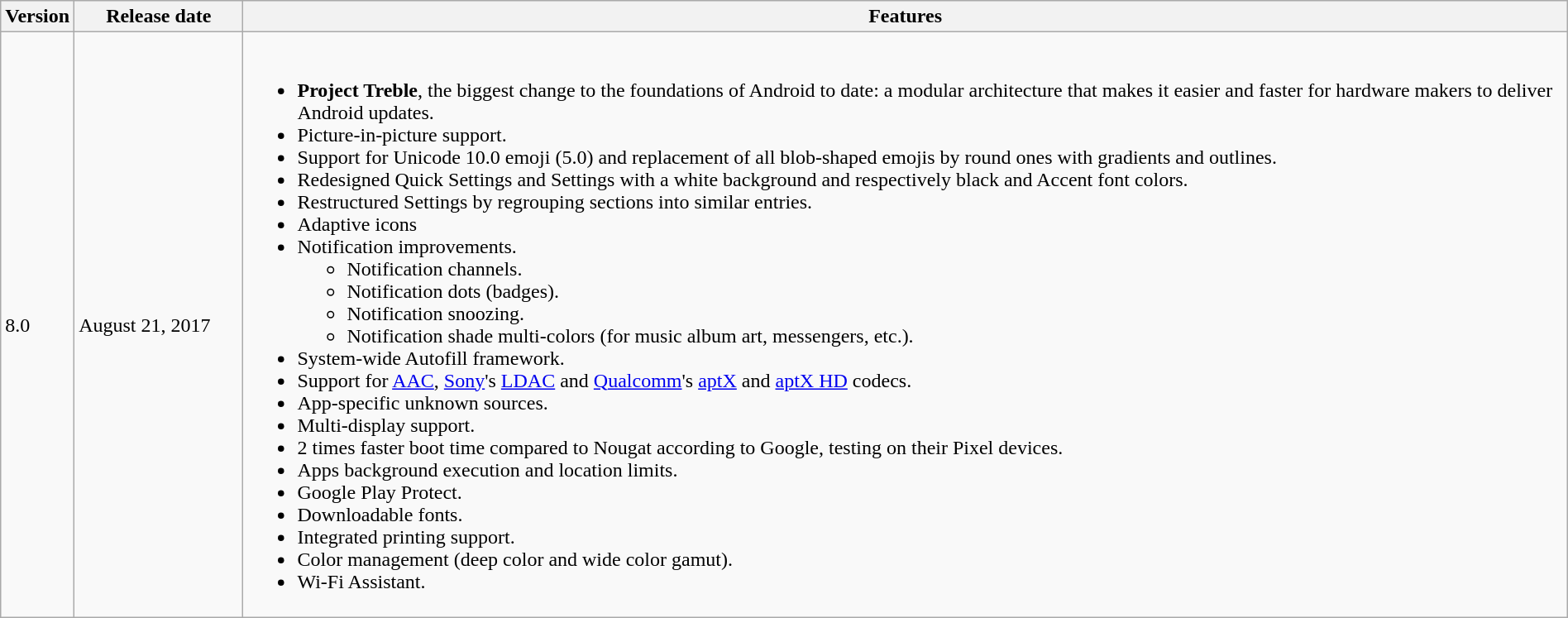<table class="wikitable" style="width:100%;">
<tr>
<th style="width:2%;">Version</th>
<th style="width:11%;">Release date</th>
<th style="width:87%;">Features</th>
</tr>
<tr>
<td>8.0</td>
<td>August 21, 2017</td>
<td><br><ul><li><strong>Project Treble</strong>, the biggest change to the foundations of Android to date: a modular architecture that makes it easier and faster for hardware makers to deliver Android updates.</li><li>Picture-in-picture support.</li><li>Support for Unicode 10.0 emoji (5.0) and replacement of all blob-shaped emojis by round ones with gradients and outlines.</li><li>Redesigned Quick Settings and Settings with a white background and respectively black and Accent font colors.</li><li>Restructured Settings by regrouping sections into similar entries.</li><li>Adaptive icons</li><li>Notification improvements.<ul><li>Notification channels.</li><li>Notification dots (badges).</li><li>Notification snoozing.</li><li>Notification shade multi-colors (for music album art, messengers, etc.).</li></ul></li><li>System-wide Autofill framework.</li><li>Support for <a href='#'>AAC</a>, <a href='#'>Sony</a>'s <a href='#'>LDAC</a> and <a href='#'>Qualcomm</a>'s <a href='#'>aptX</a> and <a href='#'>aptX HD</a> codecs.</li><li>App-specific unknown sources.</li><li>Multi-display support.</li><li>2 times faster boot time compared to Nougat according to Google, testing on their Pixel devices.</li><li>Apps background execution and location limits.</li><li>Google Play Protect.</li><li>Downloadable fonts.</li><li>Integrated printing support.</li><li>Color management (deep color and wide color gamut).</li><li>Wi-Fi Assistant.</li></ul></td>
</tr>
</table>
